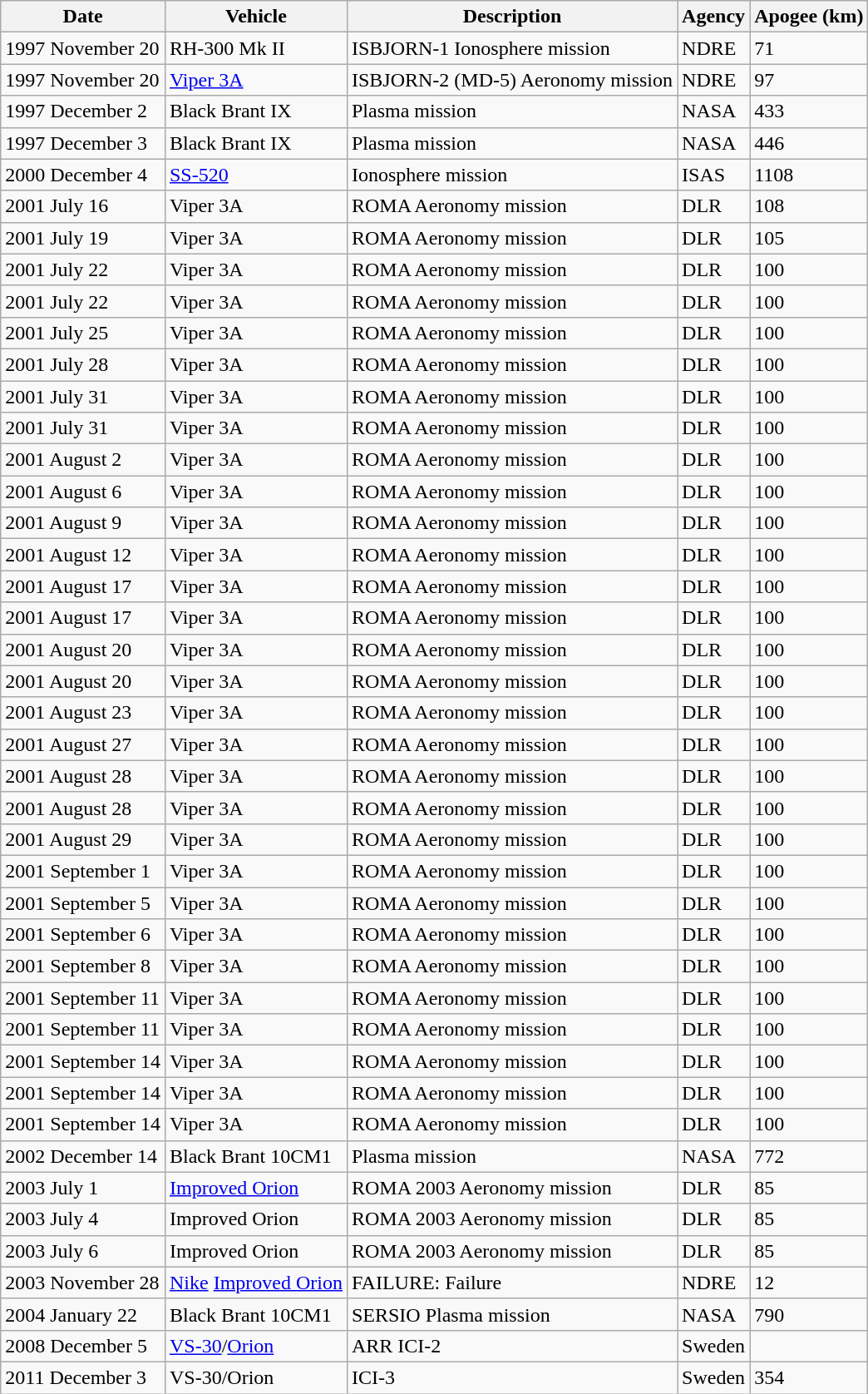<table class="wikitable sortable">
<tr>
<th>Date</th>
<th>Vehicle</th>
<th>Description</th>
<th>Agency</th>
<th>Apogee (km)</th>
</tr>
<tr>
<td>1997 November 20</td>
<td>RH-300 Mk II</td>
<td>ISBJORN-1 Ionosphere mission</td>
<td>NDRE</td>
<td>71</td>
</tr>
<tr>
<td>1997 November 20</td>
<td><a href='#'>Viper 3A</a></td>
<td>ISBJORN-2 (MD-5) Aeronomy mission</td>
<td>NDRE</td>
<td>97</td>
</tr>
<tr>
<td>1997 December 2</td>
<td>Black Brant IX</td>
<td>Plasma mission</td>
<td>NASA</td>
<td>433</td>
</tr>
<tr>
<td>1997 December 3</td>
<td>Black Brant IX</td>
<td>Plasma mission</td>
<td>NASA</td>
<td>446</td>
</tr>
<tr>
<td>2000 December 4</td>
<td><a href='#'>SS-520</a></td>
<td>Ionosphere mission</td>
<td>ISAS</td>
<td>1108</td>
</tr>
<tr>
<td>2001 July 16</td>
<td>Viper 3A</td>
<td>ROMA Aeronomy mission</td>
<td>DLR</td>
<td>108</td>
</tr>
<tr>
<td>2001 July 19</td>
<td>Viper 3A</td>
<td>ROMA Aeronomy mission</td>
<td>DLR</td>
<td>105</td>
</tr>
<tr>
<td>2001 July 22</td>
<td>Viper 3A</td>
<td>ROMA Aeronomy mission</td>
<td>DLR</td>
<td>100</td>
</tr>
<tr>
<td>2001 July 22</td>
<td>Viper 3A</td>
<td>ROMA Aeronomy mission</td>
<td>DLR</td>
<td>100</td>
</tr>
<tr>
<td>2001 July 25</td>
<td>Viper 3A</td>
<td>ROMA Aeronomy mission</td>
<td>DLR</td>
<td>100</td>
</tr>
<tr>
<td>2001 July 28</td>
<td>Viper 3A</td>
<td>ROMA Aeronomy mission</td>
<td>DLR</td>
<td>100</td>
</tr>
<tr>
<td>2001 July 31</td>
<td>Viper 3A</td>
<td>ROMA Aeronomy mission</td>
<td>DLR</td>
<td>100</td>
</tr>
<tr>
<td>2001 July 31</td>
<td>Viper 3A</td>
<td>ROMA Aeronomy mission</td>
<td>DLR</td>
<td>100</td>
</tr>
<tr>
<td>2001 August 2</td>
<td>Viper 3A</td>
<td>ROMA Aeronomy mission</td>
<td>DLR</td>
<td>100</td>
</tr>
<tr>
<td>2001 August 6</td>
<td>Viper 3A</td>
<td>ROMA Aeronomy mission</td>
<td>DLR</td>
<td>100</td>
</tr>
<tr>
<td>2001 August 9</td>
<td>Viper 3A</td>
<td>ROMA Aeronomy mission</td>
<td>DLR</td>
<td>100</td>
</tr>
<tr>
<td>2001 August 12</td>
<td>Viper 3A</td>
<td>ROMA Aeronomy mission</td>
<td>DLR</td>
<td>100</td>
</tr>
<tr>
<td>2001 August 17</td>
<td>Viper 3A</td>
<td>ROMA Aeronomy mission</td>
<td>DLR</td>
<td>100</td>
</tr>
<tr>
<td>2001 August 17</td>
<td>Viper 3A</td>
<td>ROMA Aeronomy mission</td>
<td>DLR</td>
<td>100</td>
</tr>
<tr>
<td>2001 August 20</td>
<td>Viper 3A</td>
<td>ROMA Aeronomy mission</td>
<td>DLR</td>
<td>100</td>
</tr>
<tr>
<td>2001 August 20</td>
<td>Viper 3A</td>
<td>ROMA Aeronomy mission</td>
<td>DLR</td>
<td>100</td>
</tr>
<tr>
<td>2001 August 23</td>
<td>Viper 3A</td>
<td>ROMA Aeronomy mission</td>
<td>DLR</td>
<td>100</td>
</tr>
<tr>
<td>2001 August 27</td>
<td>Viper 3A</td>
<td>ROMA Aeronomy mission</td>
<td>DLR</td>
<td>100</td>
</tr>
<tr>
<td>2001 August 28</td>
<td>Viper 3A</td>
<td>ROMA Aeronomy mission</td>
<td>DLR</td>
<td>100</td>
</tr>
<tr>
<td>2001 August 28</td>
<td>Viper 3A</td>
<td>ROMA Aeronomy mission</td>
<td>DLR</td>
<td>100</td>
</tr>
<tr>
<td>2001 August 29</td>
<td>Viper 3A</td>
<td>ROMA Aeronomy mission</td>
<td>DLR</td>
<td>100</td>
</tr>
<tr>
<td>2001 September 1</td>
<td>Viper 3A</td>
<td>ROMA Aeronomy mission</td>
<td>DLR</td>
<td>100</td>
</tr>
<tr>
<td>2001 September 5</td>
<td>Viper 3A</td>
<td>ROMA Aeronomy mission</td>
<td>DLR</td>
<td>100</td>
</tr>
<tr>
<td>2001 September 6</td>
<td>Viper 3A</td>
<td>ROMA Aeronomy mission</td>
<td>DLR</td>
<td>100</td>
</tr>
<tr>
<td>2001 September 8</td>
<td>Viper 3A</td>
<td>ROMA Aeronomy mission</td>
<td>DLR</td>
<td>100</td>
</tr>
<tr>
<td>2001 September 11</td>
<td>Viper 3A</td>
<td>ROMA Aeronomy mission</td>
<td>DLR</td>
<td>100</td>
</tr>
<tr>
<td>2001 September 11</td>
<td>Viper 3A</td>
<td>ROMA Aeronomy mission</td>
<td>DLR</td>
<td>100</td>
</tr>
<tr>
<td>2001 September 14</td>
<td>Viper 3A</td>
<td>ROMA Aeronomy mission</td>
<td>DLR</td>
<td>100</td>
</tr>
<tr>
<td>2001 September 14</td>
<td>Viper 3A</td>
<td>ROMA Aeronomy mission</td>
<td>DLR</td>
<td>100</td>
</tr>
<tr>
<td>2001 September 14</td>
<td>Viper 3A</td>
<td>ROMA Aeronomy mission</td>
<td>DLR</td>
<td>100</td>
</tr>
<tr>
<td>2002 December 14</td>
<td>Black Brant 10CM1</td>
<td>Plasma mission</td>
<td>NASA</td>
<td>772</td>
</tr>
<tr>
<td>2003 July 1</td>
<td><a href='#'>Improved Orion</a></td>
<td>ROMA 2003 Aeronomy mission</td>
<td>DLR</td>
<td>85</td>
</tr>
<tr>
<td>2003 July 4</td>
<td>Improved Orion</td>
<td>ROMA 2003 Aeronomy mission</td>
<td>DLR</td>
<td>85</td>
</tr>
<tr>
<td>2003 July 6</td>
<td>Improved Orion</td>
<td>ROMA 2003 Aeronomy mission</td>
<td>DLR</td>
<td>85</td>
</tr>
<tr>
<td>2003 November 28</td>
<td><a href='#'>Nike</a> <a href='#'>Improved Orion</a></td>
<td>FAILURE: Failure</td>
<td>NDRE</td>
<td>12</td>
</tr>
<tr>
<td>2004 January 22</td>
<td>Black Brant 10CM1</td>
<td>SERSIO Plasma mission</td>
<td>NASA</td>
<td>790</td>
</tr>
<tr>
<td>2008 December 5</td>
<td><a href='#'>VS-30</a>/<a href='#'>Orion</a></td>
<td>ARR ICI-2</td>
<td>Sweden</td>
<td></td>
</tr>
<tr>
<td>2011 December 3</td>
<td>VS-30/Orion</td>
<td>ICI-3</td>
<td>Sweden</td>
<td>354</td>
</tr>
</table>
